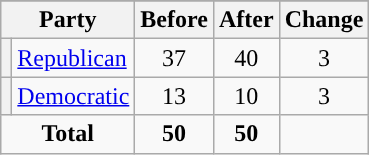<table class="wikitable" style="text-align:center;">
<tr>
</tr>
<tr>
<th colspan=2>Party</th>
<th>Before</th>
<th>After</th>
<th>Change</th>
</tr>
<tr>
<th style="background-color:"></th>
<td style="text-align:left;"><a href='#'>Republican</a></td>
<td>37</td>
<td>40</td>
<td> 3</td>
</tr>
<tr>
<th style="background-color:"></th>
<td style="text-align:left;"><a href='#'>Democratic</a></td>
<td>13</td>
<td>10</td>
<td> 3</td>
</tr>
<tr>
<td colspan=2><strong>Total</strong></td>
<td><strong>50</strong></td>
<td><strong>50</strong></td>
<td></td>
</tr>
</table>
